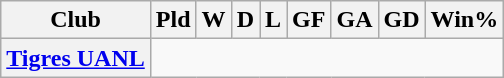<table class="wikitable sortable plainrowheaders" style="text-align:center">
<tr>
<th scope="col">Club</th>
<th scope="col">Pld</th>
<th scope="col">W</th>
<th scope="col">D</th>
<th scope="col">L</th>
<th scope="col">GF</th>
<th scope="col">GA</th>
<th scope="col">GD</th>
<th scope="col">Win%</th>
</tr>
<tr>
<th scope="row" align=left> <a href='#'>Tigres UANL</a><br></th>
</tr>
</table>
